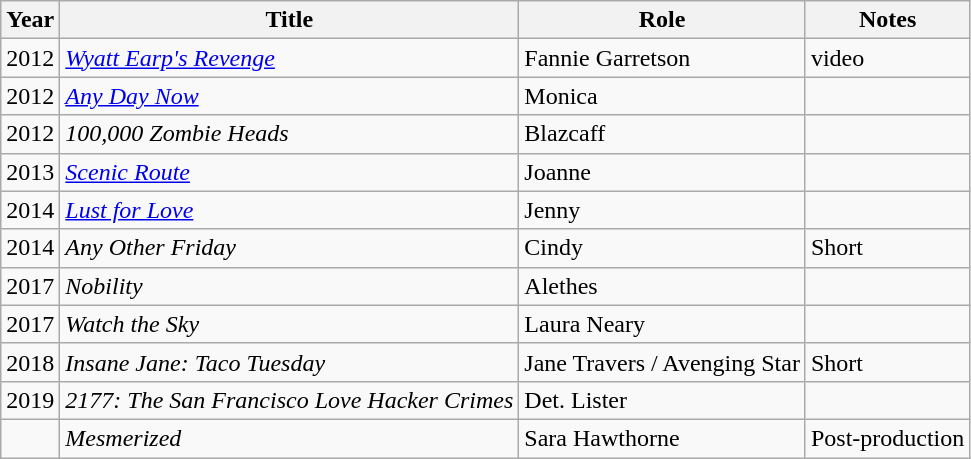<table class="wikitable sortable">
<tr>
<th>Year</th>
<th>Title</th>
<th>Role</th>
<th class="unsortable">Notes</th>
</tr>
<tr>
<td>2012</td>
<td><em><a href='#'>Wyatt Earp's Revenge</a></em></td>
<td>Fannie Garretson</td>
<td>video</td>
</tr>
<tr>
<td>2012</td>
<td><em><a href='#'>Any Day Now</a></em></td>
<td>Monica</td>
<td></td>
</tr>
<tr>
<td>2012</td>
<td><em>100,000 Zombie Heads</em></td>
<td>Blazcaff</td>
<td></td>
</tr>
<tr>
<td>2013</td>
<td><em><a href='#'>Scenic Route</a></em></td>
<td>Joanne</td>
<td></td>
</tr>
<tr>
<td>2014</td>
<td><em><a href='#'>Lust for Love</a></em></td>
<td>Jenny</td>
<td></td>
</tr>
<tr>
<td>2014</td>
<td><em>Any Other Friday</em></td>
<td>Cindy</td>
<td>Short</td>
</tr>
<tr>
<td>2017</td>
<td><em>Nobility</em></td>
<td>Alethes</td>
<td></td>
</tr>
<tr>
<td>2017</td>
<td><em>Watch the Sky</em></td>
<td>Laura Neary</td>
<td></td>
</tr>
<tr>
<td>2018</td>
<td><em>Insane Jane: Taco Tuesday</em></td>
<td>Jane Travers / Avenging Star</td>
<td>Short</td>
</tr>
<tr>
<td>2019</td>
<td><em>2177: The San Francisco Love Hacker Crimes</em></td>
<td>Det. Lister</td>
<td></td>
</tr>
<tr>
<td></td>
<td><em>Mesmerized</em></td>
<td>Sara Hawthorne</td>
<td>Post-production</td>
</tr>
</table>
